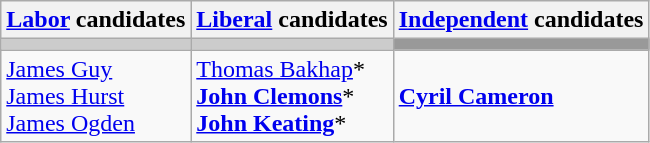<table class="wikitable">
<tr>
<th><a href='#'>Labor</a> candidates</th>
<th><a href='#'>Liberal</a> candidates</th>
<th><a href='#'>Independent</a> candidates</th>
</tr>
<tr bgcolor="#cccccc">
<td></td>
<td></td>
<td bgcolor="#999999"></td>
</tr>
<tr>
<td><a href='#'>James Guy</a><br><a href='#'>James Hurst</a><br><a href='#'>James Ogden</a></td>
<td><a href='#'>Thomas Bakhap</a>*<br><strong><a href='#'>John Clemons</a></strong>*<br><strong><a href='#'>John Keating</a></strong>*</td>
<td><strong><a href='#'>Cyril Cameron</a></strong></td>
</tr>
</table>
